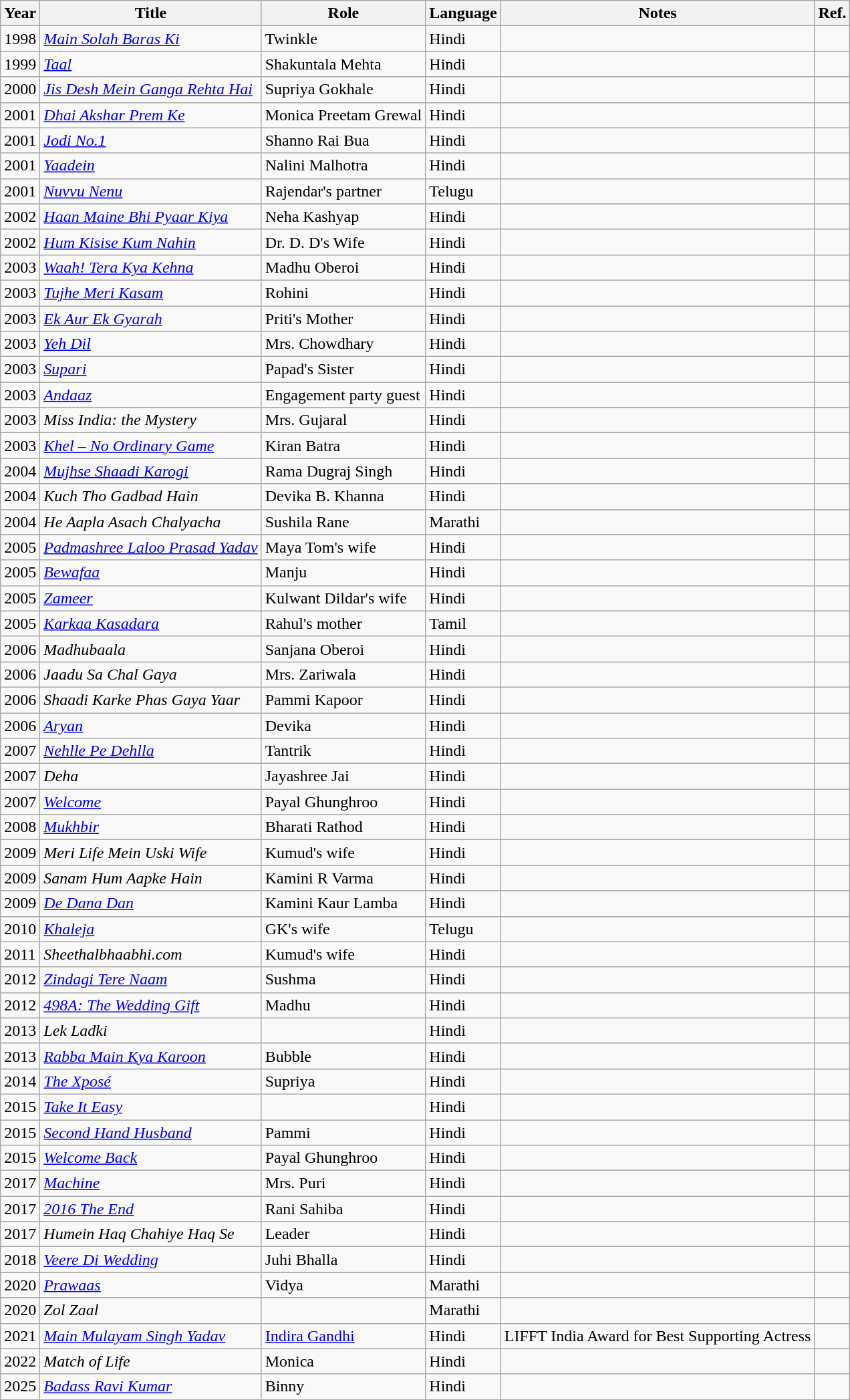<table class="wikitable plainrowheaders sortable">
<tr>
<th scope=col>Year</th>
<th scope="col">Title</th>
<th scope="col">Role</th>
<th scope="col">Language</th>
<th scope="col">Notes</th>
<th scope="col" class="unsortable">Ref.</th>
</tr>
<tr>
<td>1998</td>
<td scope="row"><em><a href='#'>Main Solah Baras Ki</a></em></td>
<td>Twinkle</td>
<td>Hindi</td>
<td></td>
<td></td>
</tr>
<tr>
<td>1999</td>
<td scope="row"><em><a href='#'>Taal</a></em></td>
<td>Shakuntala Mehta</td>
<td>Hindi</td>
<td></td>
<td></td>
</tr>
<tr>
<td>2000</td>
<td scope="row"><em><a href='#'>Jis Desh Mein Ganga Rehta Hai</a></em></td>
<td>Supriya Gokhale</td>
<td>Hindi</td>
<td></td>
<td></td>
</tr>
<tr>
<td>2001</td>
<td scope="row"><em><a href='#'>Dhai Akshar Prem Ke</a></em></td>
<td>Monica Preetam Grewal</td>
<td>Hindi</td>
<td></td>
<td></td>
</tr>
<tr>
<td>2001</td>
<td scope="row"><em><a href='#'>Jodi No.1</a></em></td>
<td>Shanno Rai Bua</td>
<td>Hindi</td>
<td></td>
<td></td>
</tr>
<tr>
<td>2001</td>
<td scope="row"><em><a href='#'>Yaadein</a></em></td>
<td>Nalini Malhotra</td>
<td>Hindi</td>
<td></td>
<td></td>
</tr>
<tr>
<td>2001</td>
<td scope="row"><em><a href='#'>Nuvvu Nenu</a></em></td>
<td>Rajendar's partner</td>
<td>Telugu</td>
<td></td>
<td></td>
</tr>
<tr>
</tr>
<tr>
<td>2002</td>
<td scope="row"><em><a href='#'>Haan Maine Bhi Pyaar Kiya</a></em></td>
<td>Neha Kashyap</td>
<td>Hindi</td>
<td></td>
<td></td>
</tr>
<tr>
<td>2002</td>
<td scope="row"><em><a href='#'>Hum Kisise Kum Nahin</a></em></td>
<td>Dr. D. D's Wife</td>
<td>Hindi</td>
<td></td>
<td></td>
</tr>
<tr>
<td>2003</td>
<td scope="row"><em><a href='#'>Waah! Tera Kya Kehna</a></em></td>
<td>Madhu Oberoi</td>
<td>Hindi</td>
<td></td>
<td></td>
</tr>
<tr>
<td>2003</td>
<td scope="row"><em><a href='#'>Tujhe Meri Kasam</a></em></td>
<td>Rohini</td>
<td>Hindi</td>
<td></td>
<td></td>
</tr>
<tr>
<td>2003</td>
<td scope="row"><em><a href='#'>Ek Aur Ek Gyarah</a></em></td>
<td>Priti's Mother</td>
<td>Hindi</td>
<td></td>
<td></td>
</tr>
<tr>
<td>2003</td>
<td scope="row"><em><a href='#'>Yeh Dil</a></em></td>
<td>Mrs. Chowdhary</td>
<td>Hindi</td>
<td></td>
<td></td>
</tr>
<tr>
<td>2003</td>
<td scope="row"><em><a href='#'>Supari</a></em></td>
<td>Papad's Sister</td>
<td>Hindi</td>
<td></td>
<td></td>
</tr>
<tr>
<td>2003</td>
<td scope="row"><em><a href='#'>Andaaz</a></em></td>
<td>Engagement party guest</td>
<td>Hindi</td>
<td></td>
<td></td>
</tr>
<tr>
<td>2003</td>
<td scope="row"><em>Miss India: the Mystery</em></td>
<td>Mrs. Gujaral</td>
<td>Hindi</td>
<td></td>
<td></td>
</tr>
<tr>
<td>2003</td>
<td scope="row"><em><a href='#'>Khel – No Ordinary Game</a></em></td>
<td>Kiran Batra</td>
<td>Hindi</td>
<td></td>
<td></td>
</tr>
<tr>
<td>2004</td>
<td scope="row"><em><a href='#'>Mujhse Shaadi Karogi</a></em></td>
<td>Rama Dugraj Singh</td>
<td>Hindi</td>
<td></td>
<td></td>
</tr>
<tr>
<td>2004</td>
<td scope="row"><em>Kuch Tho Gadbad Hain</em></td>
<td>Devika B. Khanna</td>
<td>Hindi</td>
<td></td>
<td></td>
</tr>
<tr>
<td>2004</td>
<td scope="row"><em>He Aapla Asach Chalyacha</em></td>
<td>Sushila Rane</td>
<td>Marathi</td>
<td></td>
<td></td>
</tr>
<tr>
</tr>
<tr>
<td>2005</td>
<td scope="row"><em><a href='#'>Padmashree Laloo Prasad Yadav</a></em></td>
<td>Maya Tom's wife</td>
<td>Hindi</td>
<td></td>
<td></td>
</tr>
<tr>
<td>2005</td>
<td scope="row"><em><a href='#'>Bewafaa</a></em></td>
<td>Manju</td>
<td>Hindi</td>
<td></td>
<td></td>
</tr>
<tr>
<td>2005</td>
<td scope="row"><em><a href='#'>Zameer</a></em></td>
<td>Kulwant Dildar's wife</td>
<td>Hindi</td>
<td></td>
<td></td>
</tr>
<tr>
<td>2005</td>
<td scope="row"><em><a href='#'>Karkaa Kasadara</a></em></td>
<td>Rahul's mother</td>
<td>Tamil</td>
<td></td>
<td></td>
</tr>
<tr>
<td>2006</td>
<td scope="row"><em>Madhubaala</em></td>
<td>Sanjana Oberoi</td>
<td>Hindi</td>
<td></td>
<td></td>
</tr>
<tr>
<td>2006</td>
<td scope="row"><em>Jaadu Sa Chal Gaya</em></td>
<td>Mrs. Zariwala</td>
<td>Hindi</td>
<td></td>
<td></td>
</tr>
<tr>
<td>2006</td>
<td scope="row"><em>Shaadi Karke Phas Gaya Yaar</em></td>
<td>Pammi Kapoor</td>
<td>Hindi</td>
<td></td>
<td></td>
</tr>
<tr>
<td>2006</td>
<td scope="row"><em><a href='#'>Aryan</a></em></td>
<td>Devika</td>
<td>Hindi</td>
<td></td>
<td></td>
</tr>
<tr>
<td>2007</td>
<td scope="row"><em><a href='#'>Nehlle Pe Dehlla</a></em></td>
<td>Tantrik</td>
<td>Hindi</td>
<td></td>
<td></td>
</tr>
<tr>
<td>2007</td>
<td scope="row"><em>Deha</em></td>
<td>Jayashree Jai</td>
<td>Hindi</td>
<td></td>
<td></td>
</tr>
<tr>
<td>2007</td>
<td scope="row"><em><a href='#'>Welcome</a></em></td>
<td>Payal Ghunghroo</td>
<td>Hindi</td>
<td></td>
<td></td>
</tr>
<tr>
<td>2008</td>
<td scope="row"><em><a href='#'>Mukhbir</a></em></td>
<td>Bharati Rathod</td>
<td>Hindi</td>
<td></td>
<td></td>
</tr>
<tr>
<td>2009</td>
<td scope="row"><em>Meri Life Mein Uski Wife</em></td>
<td>Kumud's wife</td>
<td>Hindi</td>
<td></td>
<td></td>
</tr>
<tr>
<td>2009</td>
<td scope="row"><em>Sanam Hum Aapke Hain</em></td>
<td>Kamini R Varma</td>
<td>Hindi</td>
<td></td>
<td></td>
</tr>
<tr>
<td>2009</td>
<td scope="row"><em><a href='#'>De Dana Dan</a></em></td>
<td>Kamini Kaur Lamba</td>
<td>Hindi</td>
<td></td>
<td></td>
</tr>
<tr>
<td>2010</td>
<td scope="row"><em><a href='#'>Khaleja</a></em></td>
<td>GK's wife</td>
<td>Telugu</td>
<td></td>
<td></td>
</tr>
<tr>
<td>2011</td>
<td scope="row"><em>Sheethalbhaabhi.com</em></td>
<td>Kumud's wife</td>
<td>Hindi</td>
<td></td>
<td></td>
</tr>
<tr>
<td>2012</td>
<td scope="row"><em><a href='#'>Zindagi Tere Naam</a></em></td>
<td>Sushma</td>
<td>Hindi</td>
<td></td>
<td></td>
</tr>
<tr>
<td>2012</td>
<td scope="row"><em><a href='#'>498A: The Wedding Gift</a></em></td>
<td>Madhu</td>
<td>Hindi</td>
<td></td>
<td></td>
</tr>
<tr>
<td>2013</td>
<td scope="row"><em>Lek Ladki</em></td>
<td></td>
<td>Hindi</td>
<td></td>
<td></td>
</tr>
<tr>
<td>2013</td>
<td scope="row"><em><a href='#'>Rabba Main Kya Karoon</a></em></td>
<td>Bubble</td>
<td>Hindi</td>
<td></td>
<td></td>
</tr>
<tr>
<td>2014</td>
<td><em><a href='#'>The Xposé</a></em></td>
<td>Supriya</td>
<td>Hindi</td>
<td></td>
<td></td>
</tr>
<tr>
<td>2015</td>
<td scope="row"><em><a href='#'>Take It Easy</a></em></td>
<td></td>
<td>Hindi</td>
<td></td>
<td></td>
</tr>
<tr>
<td>2015</td>
<td scope="row"><em><a href='#'>Second Hand Husband</a></em></td>
<td>Pammi</td>
<td>Hindi</td>
<td></td>
<td></td>
</tr>
<tr>
<td>2015</td>
<td scope="row"><em><a href='#'>Welcome Back</a></em></td>
<td>Payal Ghunghroo</td>
<td>Hindi</td>
<td></td>
<td></td>
</tr>
<tr>
<td>2017</td>
<td scope="row"><em><a href='#'>Machine</a></em></td>
<td>Mrs. Puri</td>
<td>Hindi</td>
<td></td>
<td></td>
</tr>
<tr>
<td>2017</td>
<td scope="row"><em><a href='#'>2016 The End</a></em></td>
<td>Rani Sahiba</td>
<td>Hindi</td>
<td></td>
<td></td>
</tr>
<tr>
<td>2017</td>
<td scope="row"><em>Humein Haq Chahiye Haq Se</em></td>
<td>Leader</td>
<td>Hindi</td>
<td></td>
<td></td>
</tr>
<tr>
<td>2018</td>
<td scope="row"><em><a href='#'>Veere Di Wedding</a></em></td>
<td>Juhi Bhalla</td>
<td>Hindi</td>
<td></td>
<td></td>
</tr>
<tr>
<td>2020</td>
<td scope="row"><em><a href='#'>Prawaas</a></em></td>
<td>Vidya</td>
<td>Marathi</td>
<td></td>
<td></td>
</tr>
<tr>
<td>2020</td>
<td scope="row"><em>Zol Zaal</em></td>
<td></td>
<td>Marathi</td>
<td></td>
<td></td>
</tr>
<tr>
<td>2021</td>
<td scope="row"><em><a href='#'>Main Mulayam Singh Yadav</a></em></td>
<td><a href='#'>Indira Gandhi</a></td>
<td>Hindi</td>
<td>LIFFT India Award for Best Supporting Actress</td>
<td></td>
</tr>
<tr>
<td>2022</td>
<td scope="row"><em>Match of Life</em></td>
<td>Monica</td>
<td>Hindi</td>
<td></td>
<td></td>
</tr>
<tr>
<td>2025</td>
<td><em><a href='#'>Badass Ravi Kumar</a></em></td>
<td>Binny</td>
<td>Hindi</td>
<td></td>
<td></td>
</tr>
</table>
